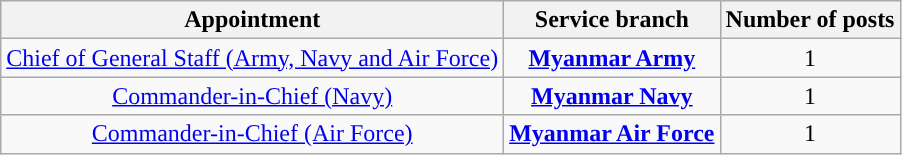<table class="wikitable">
<tr style="text-align:center; background:#efefef;">
<th>Appointment</th>
<th>Service branch</th>
<th>Number of posts</th>
</tr>
<tr style="text-align:center">
<td><a href='#'>Chief of General Staff (Army, Navy and Air Force)</a></td>
<td> <strong><a href='#'>Myanmar Army</a></strong></td>
<td>1</td>
</tr>
<tr style="text-align:center">
<td><a href='#'>Commander-in-Chief (Navy)</a></td>
<td> <strong><a href='#'>Myanmar Navy</a></strong></td>
<td>1</td>
</tr>
<tr style="text-align:center">
<td><a href='#'>Commander-in-Chief (Air Force)</a></td>
<td> <strong><a href='#'>Myanmar Air Force</a></strong></td>
<td>1</td>
</tr>
</table>
